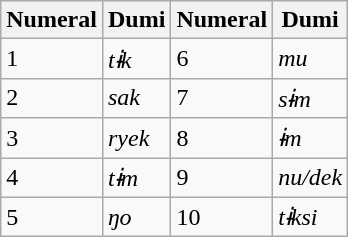<table class="wikitable">
<tr>
<th>Numeral</th>
<th>Dumi</th>
<th>Numeral</th>
<th>Dumi</th>
</tr>
<tr>
<td>1</td>
<td><em>tɨk</em></td>
<td>6</td>
<td><em>mu</em></td>
</tr>
<tr>
<td>2</td>
<td><em>sak</em></td>
<td>7</td>
<td><em>sɨm</em></td>
</tr>
<tr>
<td>3</td>
<td><em>ryek</em></td>
<td>8</td>
<td><em>ɨm</em></td>
</tr>
<tr>
<td>4</td>
<td><em>tɨm</em></td>
<td>9</td>
<td><em>nu/dek</em></td>
</tr>
<tr>
<td>5</td>
<td><em>ŋo</em></td>
<td>10</td>
<td><em>tɨksi</em></td>
</tr>
</table>
